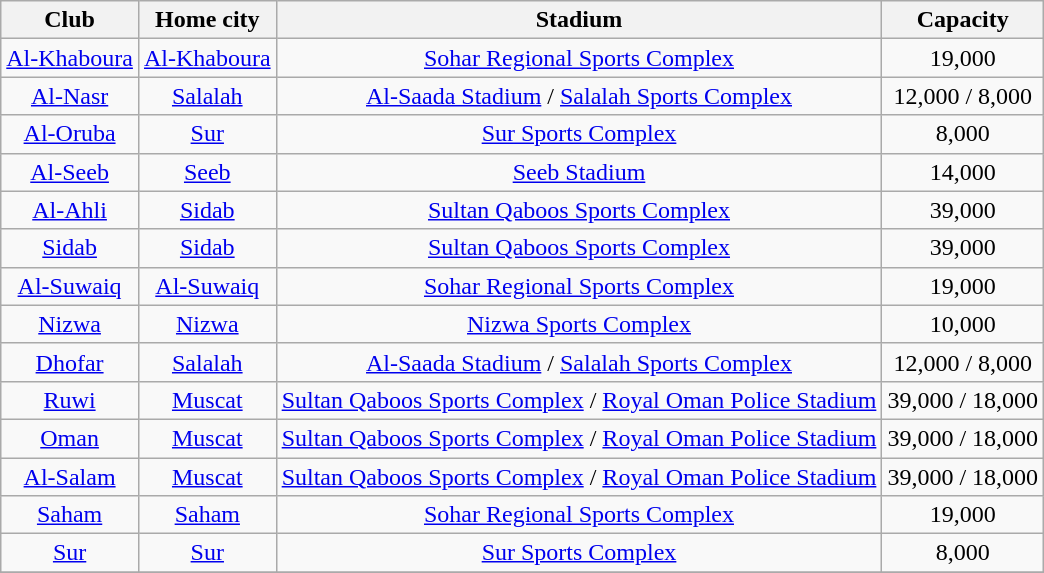<table class="wikitable" style="text-align: center;">
<tr>
<th>Club</th>
<th>Home city</th>
<th>Stadium</th>
<th>Capacity</th>
</tr>
<tr>
<td><a href='#'>Al-Khaboura</a></td>
<td><a href='#'>Al-Khaboura</a></td>
<td><a href='#'>Sohar Regional Sports Complex</a></td>
<td>19,000</td>
</tr>
<tr>
<td><a href='#'>Al-Nasr</a></td>
<td><a href='#'>Salalah</a></td>
<td><a href='#'>Al-Saada Stadium</a> / <a href='#'>Salalah Sports Complex</a></td>
<td>12,000 / 8,000</td>
</tr>
<tr>
<td><a href='#'>Al-Oruba</a></td>
<td><a href='#'>Sur</a></td>
<td><a href='#'>Sur Sports Complex</a></td>
<td>8,000</td>
</tr>
<tr>
<td><a href='#'>Al-Seeb</a></td>
<td><a href='#'>Seeb</a></td>
<td><a href='#'>Seeb Stadium</a></td>
<td>14,000</td>
</tr>
<tr>
<td><a href='#'>Al-Ahli</a></td>
<td><a href='#'>Sidab</a></td>
<td><a href='#'>Sultan Qaboos Sports Complex</a></td>
<td>39,000</td>
</tr>
<tr>
<td><a href='#'>Sidab</a></td>
<td><a href='#'>Sidab</a></td>
<td><a href='#'>Sultan Qaboos Sports Complex</a></td>
<td>39,000</td>
</tr>
<tr>
<td><a href='#'>Al-Suwaiq</a></td>
<td><a href='#'>Al-Suwaiq</a></td>
<td><a href='#'>Sohar Regional Sports Complex</a></td>
<td>19,000</td>
</tr>
<tr>
<td><a href='#'>Nizwa</a></td>
<td><a href='#'>Nizwa</a></td>
<td><a href='#'>Nizwa Sports Complex</a></td>
<td>10,000</td>
</tr>
<tr>
<td><a href='#'>Dhofar</a></td>
<td><a href='#'>Salalah</a></td>
<td><a href='#'>Al-Saada Stadium</a> / <a href='#'>Salalah Sports Complex</a></td>
<td>12,000 / 8,000</td>
</tr>
<tr>
<td><a href='#'>Ruwi</a></td>
<td><a href='#'>Muscat</a></td>
<td><a href='#'>Sultan Qaboos Sports Complex</a> / <a href='#'>Royal Oman Police Stadium</a></td>
<td>39,000 / 18,000</td>
</tr>
<tr>
<td><a href='#'>Oman</a></td>
<td><a href='#'>Muscat</a></td>
<td><a href='#'>Sultan Qaboos Sports Complex</a> / <a href='#'>Royal Oman Police Stadium</a></td>
<td>39,000 / 18,000</td>
</tr>
<tr>
<td><a href='#'>Al-Salam</a></td>
<td><a href='#'>Muscat</a></td>
<td><a href='#'>Sultan Qaboos Sports Complex</a> / <a href='#'>Royal Oman Police Stadium</a></td>
<td>39,000 / 18,000</td>
</tr>
<tr>
<td><a href='#'>Saham</a></td>
<td><a href='#'>Saham</a></td>
<td><a href='#'>Sohar Regional Sports Complex</a></td>
<td>19,000</td>
</tr>
<tr>
<td><a href='#'>Sur</a></td>
<td><a href='#'>Sur</a></td>
<td><a href='#'>Sur Sports Complex</a></td>
<td>8,000</td>
</tr>
<tr>
</tr>
</table>
